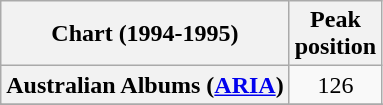<table class="wikitable sortable plainrowheaders" style="text-align:center;">
<tr>
<th>Chart (1994-1995)</th>
<th>Peak<br>position</th>
</tr>
<tr>
<th scope="row">Australian Albums (<a href='#'>ARIA</a>)</th>
<td align="center">126</td>
</tr>
<tr>
</tr>
<tr>
</tr>
</table>
